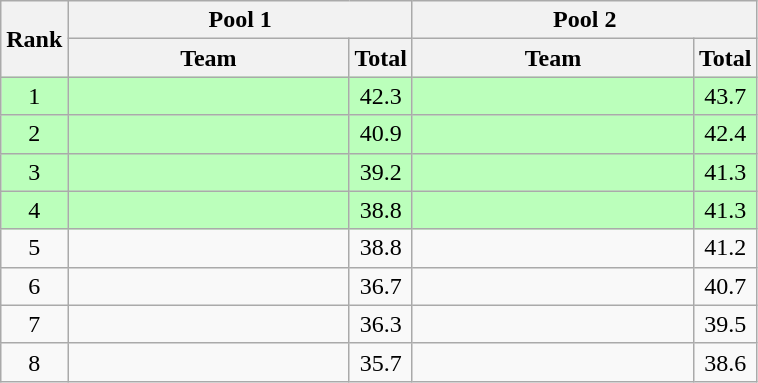<table class="wikitable" style="text-align:center;">
<tr>
<th rowspan=2>Rank</th>
<th colspan=2>Pool 1</th>
<th colspan=2>Pool 2</th>
</tr>
<tr>
<th width=180>Team</th>
<th>Total</th>
<th width=180>Team</th>
<th>Total</th>
</tr>
<tr bgcolor=bbffbb>
<td>1</td>
<td align=left></td>
<td>42.3</td>
<td align=left></td>
<td>43.7</td>
</tr>
<tr bgcolor=bbffbb>
<td>2</td>
<td align=left></td>
<td>40.9</td>
<td align=left></td>
<td>42.4</td>
</tr>
<tr bgcolor=bbffbb>
<td>3</td>
<td align=left></td>
<td>39.2</td>
<td align=left></td>
<td>41.3</td>
</tr>
<tr bgcolor=bbffbb>
<td>4</td>
<td align=left></td>
<td>38.8</td>
<td align=left></td>
<td>41.3</td>
</tr>
<tr>
<td>5</td>
<td align=left></td>
<td>38.8</td>
<td align=left></td>
<td>41.2</td>
</tr>
<tr>
<td>6</td>
<td align=left></td>
<td>36.7</td>
<td align=left></td>
<td>40.7</td>
</tr>
<tr>
<td>7</td>
<td align=left></td>
<td>36.3</td>
<td align=left></td>
<td>39.5</td>
</tr>
<tr>
<td>8</td>
<td align=left></td>
<td>35.7</td>
<td align=left></td>
<td>38.6</td>
</tr>
</table>
